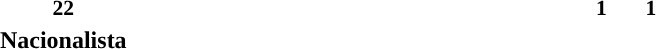<table width=60%>
<tr>
</tr>
<tr align=center>
<td></td>
</tr>
<tr>
<td><br><table width=100% style="text-align:center;">
<tr style="font-weight:bold; font-size:90%;">
<td width=91.67% style="background:">22</td>
<td width=4.17% style="background:">1</td>
<td width=4.17% style="background:">1</td>
</tr>
<tr style="font-weight:bold; text-align:center">
<td style="color:">Nacionalista</td>
<td style="color:"></td>
<td style="color:gray;"></td>
</tr>
</table>
</td>
</tr>
</table>
